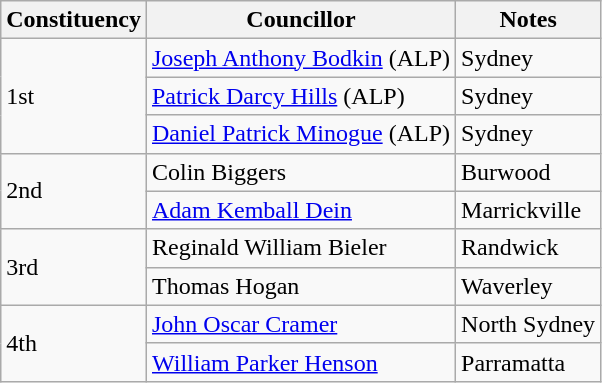<table class="wikitable">
<tr>
<th>Constituency</th>
<th>Councillor</th>
<th>Notes</th>
</tr>
<tr>
<td rowspan="3">1st</td>
<td><a href='#'>Joseph Anthony Bodkin</a> (ALP)</td>
<td>Sydney</td>
</tr>
<tr>
<td><a href='#'>Patrick Darcy Hills</a> (ALP)</td>
<td>Sydney</td>
</tr>
<tr>
<td><a href='#'>Daniel Patrick Minogue</a> (ALP)</td>
<td>Sydney</td>
</tr>
<tr>
<td rowspan="2">2nd</td>
<td>Colin Biggers</td>
<td>Burwood</td>
</tr>
<tr>
<td><a href='#'>Adam Kemball Dein</a></td>
<td>Marrickville</td>
</tr>
<tr>
<td rowspan="2">3rd</td>
<td>Reginald William Bieler</td>
<td>Randwick</td>
</tr>
<tr>
<td>Thomas Hogan</td>
<td>Waverley</td>
</tr>
<tr>
<td rowspan="2">4th</td>
<td><a href='#'>John Oscar Cramer</a></td>
<td>North Sydney</td>
</tr>
<tr>
<td><a href='#'>William Parker Henson</a></td>
<td>Parramatta</td>
</tr>
</table>
